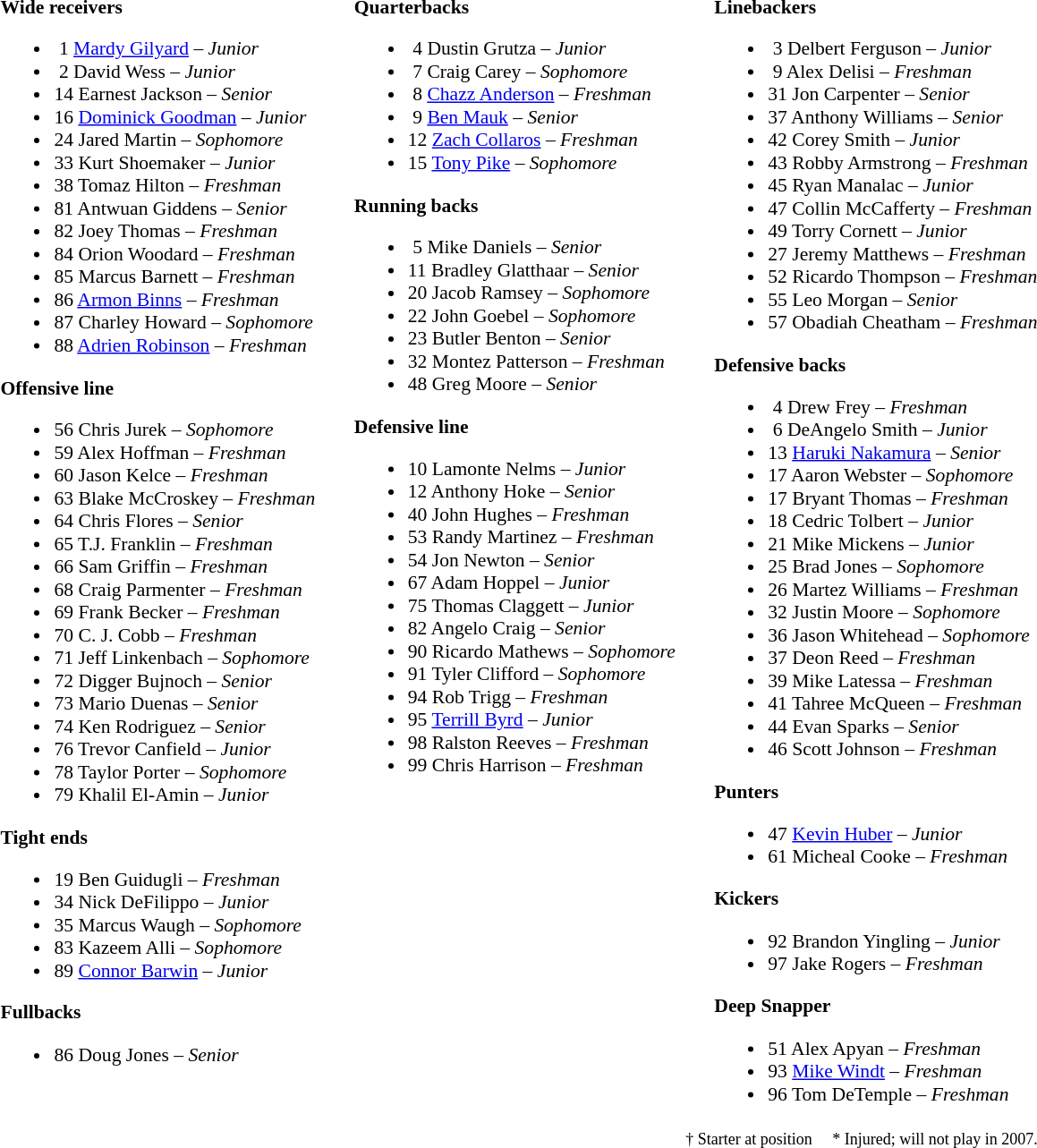<table class="toccolours" style="border-collapse:collapse; font-size:90%;">
<tr>
<td colspan="5" align="center"> </td>
</tr>
<tr>
<td valign="top"><br><strong>Wide receivers</strong><ul><li> 1  <a href='#'>Mardy Gilyard</a> – <em>Junior</em></li><li> 2  David Wess – <em>Junior</em></li><li>14  Earnest Jackson – <em>Senior</em></li><li>16  <a href='#'>Dominick Goodman</a> – <em>Junior</em></li><li>24  Jared Martin – <em> Sophomore</em></li><li>33  Kurt Shoemaker – <em>Junior</em></li><li>38  Tomaz Hilton – <em>Freshman</em></li><li>81  Antwuan Giddens – <em>Senior</em></li><li>82  Joey Thomas – <em>Freshman</em></li><li>84  Orion Woodard – <em>Freshman</em></li><li>85  Marcus Barnett – <em> Freshman</em></li><li>86  <a href='#'>Armon Binns</a> – <em>Freshman</em></li><li>87  Charley Howard – <em> Sophomore</em></li><li>88  <a href='#'>Adrien Robinson</a> – <em>Freshman</em></li></ul><strong>Offensive line</strong><ul><li>56  Chris Jurek – <em> Sophomore</em></li><li>59  Alex Hoffman – <em>Freshman</em></li><li>60  Jason Kelce – <em> Freshman</em></li><li>63  Blake McCroskey – <em>Freshman</em></li><li>64  Chris Flores – <em>Senior</em></li><li>65  T.J. Franklin – <em>Freshman</em></li><li>66  Sam Griffin – <em>Freshman</em></li><li>68  Craig Parmenter – <em>Freshman</em></li><li>69  Frank Becker – <em>Freshman</em></li><li>70  C. J. Cobb – <em> Freshman</em></li><li>71  Jeff Linkenbach – <em> Sophomore</em></li><li>72  Digger Bujnoch – <em>Senior</em></li><li>73  Mario Duenas – <em>Senior</em></li><li>74  Ken Rodriguez – <em>Senior</em></li><li>76  Trevor Canfield – <em>Junior</em></li><li>78  Taylor Porter – <em> Sophomore</em></li><li>79  Khalil El-Amin – <em>Junior</em></li></ul><strong>Tight ends</strong><ul><li>19  Ben Guidugli – <em> Freshman</em></li><li>34  Nick DeFilippo – <em>Junior</em></li><li>35  Marcus Waugh – <em>Sophomore</em></li><li>83  Kazeem Alli – <em> Sophomore</em></li><li>89  <a href='#'>Connor Barwin</a> – <em>Junior</em></li></ul><strong>Fullbacks</strong><ul><li>86  Doug Jones – <em>Senior</em></li></ul></td>
<td width="25"> </td>
<td valign="top"><br><strong>Quarterbacks</strong><ul><li> 4  Dustin Grutza – <em>Junior</em></li><li> 7  Craig Carey – <em>Sophomore</em></li><li> 8  <a href='#'>Chazz Anderson</a> – <em>Freshman</em></li><li> 9  <a href='#'>Ben Mauk</a> – <em>Senior</em></li><li>12  <a href='#'>Zach Collaros</a> – <em>Freshman</em></li><li>15  <a href='#'>Tony Pike</a> – <em> Sophomore</em></li></ul><strong>Running backs</strong><ul><li> 5  Mike Daniels – <em>Senior</em></li><li>11  Bradley Glatthaar – <em>Senior</em></li><li>20  Jacob Ramsey – <em>Sophomore</em></li><li>22  John Goebel – <em>Sophomore</em></li><li>23  Butler Benton – <em>Senior</em></li><li>32  Montez Patterson – <em>Freshman</em></li><li>48  Greg Moore – <em>Senior</em></li></ul><strong>Defensive line</strong><ul><li>10  Lamonte Nelms – <em>Junior</em></li><li>12  Anthony Hoke – <em>Senior</em></li><li>40  John Hughes – <em>Freshman</em></li><li>53  Randy Martinez – <em>Freshman</em></li><li>54  Jon Newton – <em>Senior</em></li><li>67  Adam Hoppel – <em>Junior</em></li><li>75  Thomas Claggett – <em>Junior</em></li><li>82  Angelo Craig – <em>Senior</em></li><li>90  Ricardo Mathews – <em>Sophomore</em></li><li>91  Tyler Clifford – <em>Sophomore</em></li><li>94  Rob Trigg – <em>Freshman</em></li><li>95  <a href='#'>Terrill Byrd</a> – <em>Junior</em></li><li>98  Ralston Reeves – <em> Freshman</em></li><li>99  Chris Harrison – <em> Freshman</em></li></ul></td>
<td width="25"> </td>
<td valign="top"><br><strong>Linebackers</strong><ul><li> 3  Delbert Ferguson – <em>Junior</em></li><li> 9  Alex Delisi – <em> Freshman</em></li><li>31  Jon Carpenter – <em>Senior</em></li><li>37  Anthony Williams – <em>Senior</em></li><li>42  Corey Smith – <em>Junior</em></li><li>43  Robby Armstrong – <em> Freshman</em></li><li>45  Ryan Manalac – <em>Junior</em></li><li>47  Collin McCafferty – <em> Freshman</em></li><li>49  Torry Cornett – <em>Junior</em></li><li>27  Jeremy Matthews – <em> Freshman</em></li><li>52  Ricardo Thompson – <em>Freshman</em></li><li>55  Leo Morgan – <em>Senior</em></li><li>57  Obadiah Cheatham – <em> Freshman</em></li></ul><strong>Defensive backs</strong><ul><li> 4  Drew Frey – <em>Freshman</em></li><li> 6  DeAngelo Smith – <em>Junior</em></li><li>13  <a href='#'>Haruki Nakamura</a> – <em>Senior</em></li><li>17  Aaron Webster – <em>Sophomore</em></li><li>17  Bryant Thomas – <em>Freshman</em></li><li>18  Cedric Tolbert – <em>Junior</em></li><li>21  Mike Mickens – <em>Junior</em></li><li>25  Brad Jones – <em> Sophomore</em></li><li>26  Martez Williams – <em> Freshman</em></li><li>32  Justin Moore – <em> Sophomore</em></li><li>36  Jason Whitehead – <em>Sophomore</em></li><li>37  Deon Reed – <em>Freshman</em></li><li>39  Mike Latessa – <em>Freshman</em></li><li>41  Tahree McQueen – <em>Freshman</em></li><li>44  Evan Sparks – <em>Senior</em></li><li>46  Scott Johnson – <em>Freshman</em></li></ul><strong>Punters</strong><ul><li>47  <a href='#'>Kevin Huber</a> – <em>Junior</em></li><li>61  Micheal Cooke – <em>Freshman</em></li></ul><strong>Kickers</strong><ul><li>92  Brandon Yingling – <em>Junior</em></li><li>97  Jake Rogers – <em> Freshman</em></li></ul><strong>Deep Snapper</strong><ul><li>51  Alex Apyan – <em>Freshman</em></li><li>93  <a href='#'>Mike Windt</a> – <em> Freshman</em></li><li>96  Tom DeTemple – <em>Freshman</em></li></ul></td>
</tr>
<tr>
<td colspan="5" valign="bottom" align="right"><small>† Starter at position     * Injured; will not play in 2007.</small></td>
</tr>
</table>
